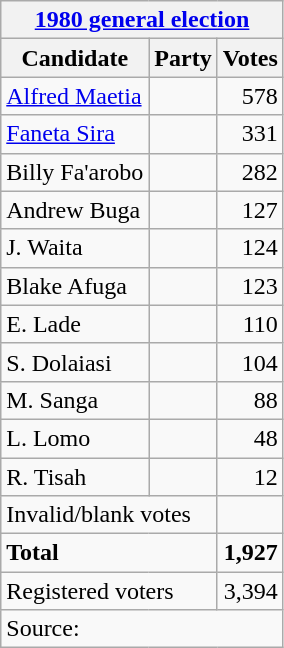<table class=wikitable style=text-align:left>
<tr>
<th colspan=3><a href='#'>1980 general election</a></th>
</tr>
<tr>
<th>Candidate</th>
<th>Party</th>
<th>Votes</th>
</tr>
<tr>
<td><a href='#'>Alfred Maetia</a></td>
<td></td>
<td align=right>578</td>
</tr>
<tr>
<td><a href='#'>Faneta Sira</a></td>
<td></td>
<td align=right>331</td>
</tr>
<tr>
<td>Billy Fa'arobo</td>
<td></td>
<td align=right>282</td>
</tr>
<tr>
<td>Andrew Buga</td>
<td></td>
<td align=right>127</td>
</tr>
<tr>
<td>J. Waita</td>
<td></td>
<td align=right>124</td>
</tr>
<tr>
<td>Blake Afuga</td>
<td></td>
<td align=right>123</td>
</tr>
<tr>
<td>E. Lade</td>
<td></td>
<td align=right>110</td>
</tr>
<tr>
<td>S. Dolaiasi</td>
<td></td>
<td align=right>104</td>
</tr>
<tr>
<td>M. Sanga</td>
<td></td>
<td align=right>88</td>
</tr>
<tr>
<td>L. Lomo</td>
<td></td>
<td align=right>48</td>
</tr>
<tr>
<td>R. Tisah</td>
<td></td>
<td align=right>12</td>
</tr>
<tr>
<td colspan=2>Invalid/blank votes</td>
<td></td>
</tr>
<tr>
<td colspan=2><strong>Total</strong></td>
<td align=right><strong>1,927</strong></td>
</tr>
<tr>
<td colspan=2>Registered voters</td>
<td align=right>3,394</td>
</tr>
<tr>
<td colspan=3>Source: </td>
</tr>
</table>
